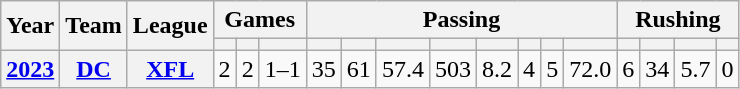<table class="wikitable" style="text-align:center;">
<tr>
<th rowspan="2">Year</th>
<th rowspan="2">Team</th>
<th rowspan="2">League</th>
<th colspan="3">Games</th>
<th colspan="8">Passing</th>
<th colspan="4">Rushing</th>
</tr>
<tr>
<th></th>
<th></th>
<th></th>
<th></th>
<th></th>
<th></th>
<th></th>
<th></th>
<th></th>
<th></th>
<th></th>
<th></th>
<th></th>
<th></th>
<th></th>
</tr>
<tr>
<th><a href='#'>2023</a></th>
<th><a href='#'>DC</a></th>
<th><a href='#'>XFL</a></th>
<td>2</td>
<td>2</td>
<td>1–1</td>
<td>35</td>
<td>61</td>
<td>57.4</td>
<td>503</td>
<td>8.2</td>
<td>4</td>
<td>5</td>
<td>72.0</td>
<td>6</td>
<td>34</td>
<td>5.7</td>
<td>0</td>
</tr>
</table>
